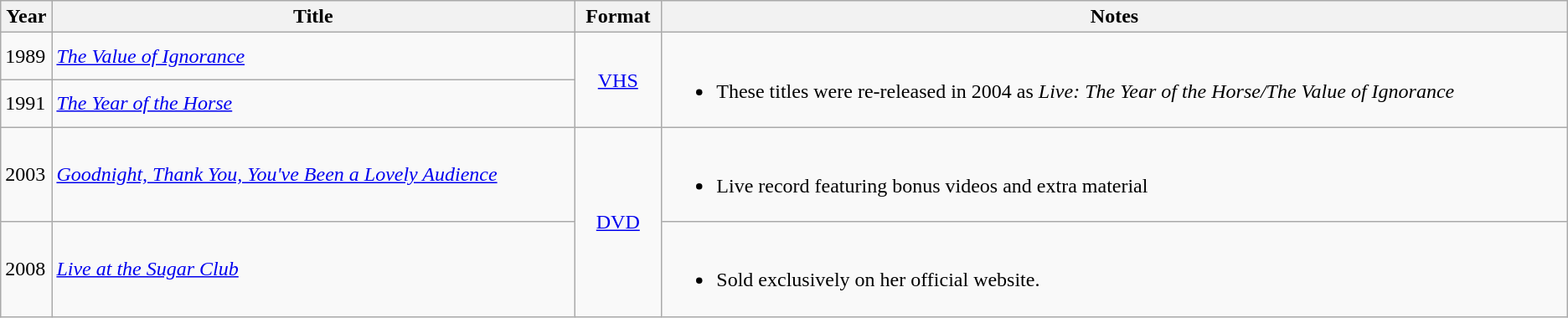<table class="wikitable">
<tr>
<th width=1%>Year</th>
<th width=30%>Title</th>
<th width=5%>Format</th>
<th width=52%>Notes</th>
</tr>
<tr>
<td>1989</td>
<td><em><a href='#'>The Value of Ignorance</a></em></td>
<td align="center" rowspan="2"><a href='#'>VHS</a></td>
<td rowspan="2"><br><ul><li>These titles were re-released in 2004 as <em>Live: The Year of the Horse/The Value of Ignorance</em></li></ul></td>
</tr>
<tr>
<td>1991</td>
<td><em><a href='#'>The Year of the Horse</a></em></td>
</tr>
<tr>
<td>2003</td>
<td><em><a href='#'>Goodnight, Thank You, You've Been a Lovely Audience</a></em></td>
<td align="center" rowspan="2"><a href='#'>DVD</a></td>
<td><br><ul><li>Live record featuring bonus videos and extra material</li></ul></td>
</tr>
<tr>
<td>2008</td>
<td><em><a href='#'>Live at the Sugar Club</a></em></td>
<td><br><ul><li>Sold exclusively on her official website.</li></ul></td>
</tr>
</table>
